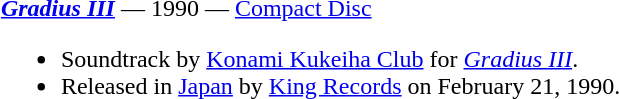<table class="toccolours" style="margin: 0 auto; width: 95%;">
<tr style="vertical-align: top;">
<td width="100%"><strong><em><a href='#'>Gradius III</a></em></strong> — 1990 — <a href='#'>Compact Disc</a><br><ul><li>Soundtrack by <a href='#'>Konami Kukeiha Club</a> for <em><a href='#'>Gradius III</a></em>.</li><li>Released in <a href='#'>Japan</a> by <a href='#'>King Records</a> on February 21, 1990.</li></ul></td>
</tr>
</table>
